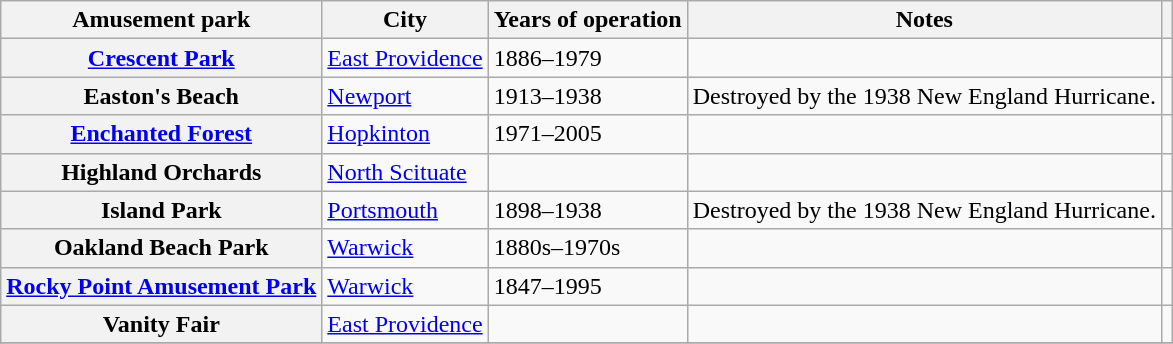<table class="wikitable plainrowheaders sortable">
<tr>
<th scope="col">Amusement park</th>
<th scope="col">City</th>
<th scope="col">Years of operation</th>
<th scope="col" class="unsortable">Notes</th>
<th scope="col" class="unsortable"></th>
</tr>
<tr>
<th scope="row"><a href='#'>Crescent Park</a></th>
<td><a href='#'>East Providence</a></td>
<td>1886–1979</td>
<td></td>
<td style="text-align:center;"></td>
</tr>
<tr>
<th scope="row">Easton's Beach</th>
<td><a href='#'>Newport</a></td>
<td>1913–1938</td>
<td>Destroyed by the 1938 New England Hurricane.</td>
<td style="text-align:center;"></td>
</tr>
<tr>
<th scope="row"><a href='#'>Enchanted Forest</a></th>
<td><a href='#'>Hopkinton</a></td>
<td>1971–2005</td>
<td></td>
<td style="text-align:center;"></td>
</tr>
<tr>
<th scope="row">Highland Orchards</th>
<td><a href='#'>North Scituate</a></td>
<td></td>
<td></td>
<td style="text-align:center;"></td>
</tr>
<tr>
<th scope="row">Island Park</th>
<td><a href='#'>Portsmouth</a></td>
<td>1898–1938</td>
<td>Destroyed by the 1938 New England Hurricane.</td>
<td style="text-align:center;"></td>
</tr>
<tr>
<th scope="row">Oakland Beach Park</th>
<td><a href='#'>Warwick</a></td>
<td>1880s–1970s</td>
<td></td>
<td style="text-align:center;"></td>
</tr>
<tr>
<th scope="row"><a href='#'>Rocky Point Amusement Park</a></th>
<td><a href='#'>Warwick</a></td>
<td>1847–1995</td>
<td></td>
<td style="text-align:center;"></td>
</tr>
<tr>
<th scope="row">Vanity Fair</th>
<td><a href='#'>East Providence</a></td>
<td></td>
<td></td>
<td style="text-align:center;"></td>
</tr>
<tr>
</tr>
</table>
